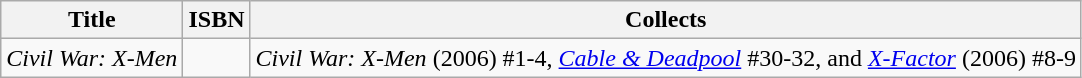<table class="wikitable">
<tr>
<th>Title</th>
<th>ISBN</th>
<th>Collects</th>
</tr>
<tr>
<td><em>Civil War: X-Men</em></td>
<td></td>
<td><em>Civil War: X-Men</em> (2006) #1-4, <em><a href='#'>Cable & Deadpool</a></em> #30-32, and <em><a href='#'>X-Factor</a></em> (2006) #8-9</td>
</tr>
</table>
